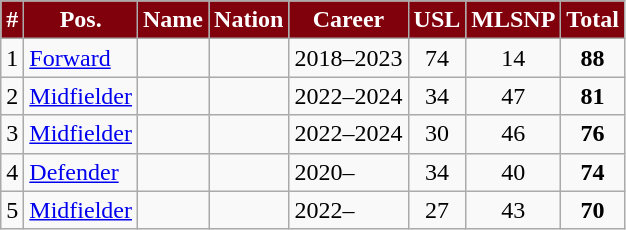<table class="wikitable sortable" style="text-align:center;">
<tr>
<th style="background:#80000B; color:#FFFFFF;" scope="col">#</th>
<th style="background:#80000B; color:#FFFFFF;" scope="col">Pos.</th>
<th style="background:#80000B; color:#FFFFFF;" scope="col">Name</th>
<th style="background:#80000B; color:#FFFFFF;" scope="col">Nation</th>
<th style="background:#80000B; color:#FFFFFF;" scope="col">Career</th>
<th style="background:#80000B; color:#FFFFFF;" scope="col">USL</th>
<th style="background:#80000B; color:#FFFFFF;" scope="col">MLSNP</th>
<th style="background:#80000B; color:#FFFFFF;" scope="col">Total</th>
</tr>
<tr>
<td>1</td>
<td style="text-align:left;"><a href='#'>Forward</a></td>
<td style="text-align:left;"></td>
<td style="text-align:left;"></td>
<td style="text-align:left;">2018–2023</td>
<td>74</td>
<td>14</td>
<td><strong>88</strong></td>
</tr>
<tr>
<td>2</td>
<td style="text-align:left;"><a href='#'>Midfielder</a></td>
<td style="text-align:left;"></td>
<td style="text-align:left;"></td>
<td style="text-align:left;">2022–2024</td>
<td>34</td>
<td>47</td>
<td><strong>81</strong></td>
</tr>
<tr>
<td>3</td>
<td style="text-align:left;"><a href='#'>Midfielder</a></td>
<td style="text-align:left;"></td>
<td style="text-align:left;"></td>
<td style="text-align:left;">2022–2024</td>
<td>30</td>
<td>46</td>
<td><strong>76</strong></td>
</tr>
<tr>
<td>4</td>
<td style="text-align:left;"><a href='#'>Defender</a></td>
<td style="text-align:left;"><strong></strong></td>
<td style="text-align:left;"></td>
<td style="text-align:left;">2020–</td>
<td>34</td>
<td>40</td>
<td><strong>74</strong></td>
</tr>
<tr>
<td>5</td>
<td style="text-align:left;"><a href='#'>Midfielder</a></td>
<td style="text-align:left;"><strong></strong></td>
<td style="text-align:left;"></td>
<td style="text-align:left;">2022–</td>
<td>27</td>
<td>43</td>
<td><strong>70</strong></td>
</tr>
</table>
